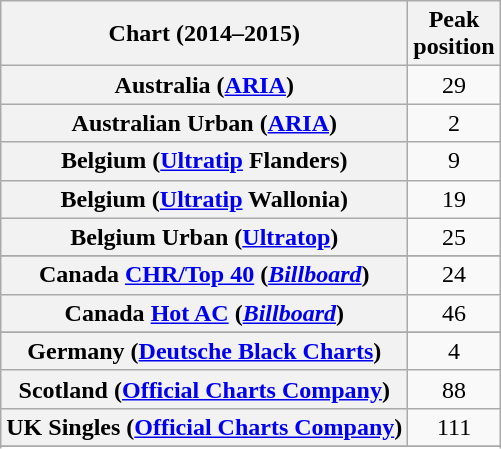<table class="wikitable sortable plainrowheaders">
<tr>
<th scope="col">Chart (2014–2015)</th>
<th scope="col">Peak<br>position</th>
</tr>
<tr>
<th scope="row">Australia (<a href='#'>ARIA</a>)</th>
<td style="text-align:center;">29</td>
</tr>
<tr>
<th scope="row">Australian Urban (<a href='#'>ARIA</a>)</th>
<td style="text-align:center;">2</td>
</tr>
<tr>
<th scope="row">Belgium (<a href='#'>Ultratip</a> Flanders)</th>
<td style="text-align:center;">9</td>
</tr>
<tr>
<th scope="row">Belgium (<a href='#'>Ultratip</a> Wallonia)</th>
<td style="text-align:center;">19</td>
</tr>
<tr>
<th scope="row">Belgium Urban (<a href='#'>Ultratop</a>)</th>
<td style="text-align:center;">25</td>
</tr>
<tr>
</tr>
<tr>
<th scope="row">Canada <a href='#'>CHR/Top 40</a> (<em><a href='#'>Billboard</a></em>)</th>
<td style="text-align:center;">24</td>
</tr>
<tr>
<th scope="row">Canada <a href='#'>Hot AC</a> (<em><a href='#'>Billboard</a></em>)</th>
<td style="text-align:center;">46</td>
</tr>
<tr>
</tr>
<tr>
<th scope="row">Germany (<a href='#'>Deutsche Black Charts</a>)</th>
<td style="text-align:center;">4</td>
</tr>
<tr>
<th scope="row">Scotland (<a href='#'>Official Charts Company</a>)</th>
<td style="text-align:center;">88</td>
</tr>
<tr>
<th scope="row">UK Singles (<a href='#'>Official Charts Company</a>)</th>
<td align="center">111</td>
</tr>
<tr>
</tr>
<tr>
</tr>
<tr>
</tr>
<tr>
</tr>
<tr>
</tr>
<tr>
</tr>
<tr>
</tr>
<tr>
</tr>
<tr>
</tr>
</table>
